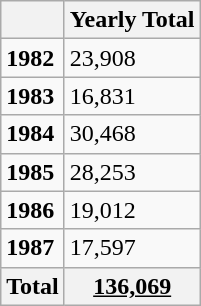<table class="wikitable">
<tr>
<th></th>
<th>Yearly Total</th>
</tr>
<tr>
<td><strong>1982</strong></td>
<td>23,908</td>
</tr>
<tr>
<td><strong>1983</strong></td>
<td>16,831</td>
</tr>
<tr>
<td><strong>1984</strong></td>
<td>30,468</td>
</tr>
<tr>
<td><strong>1985</strong></td>
<td>28,253</td>
</tr>
<tr>
<td><strong>1986</strong></td>
<td>19,012</td>
</tr>
<tr>
<td><strong>1987</strong></td>
<td>17,597</td>
</tr>
<tr>
<th>Total</th>
<th><u>136,069</u></th>
</tr>
</table>
